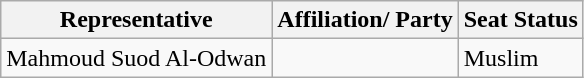<table class="wikitable">
<tr>
<th>Representative</th>
<th>Affiliation/ Party</th>
<th>Seat Status</th>
</tr>
<tr>
<td>Mahmoud Suod Al-Odwan</td>
<td></td>
<td>Muslim</td>
</tr>
</table>
